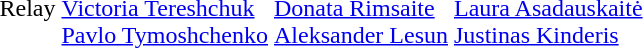<table>
<tr>
<td>Relay</td>
<td><br><a href='#'>Victoria Tereshchuk</a><br><a href='#'>Pavlo Tymoshchenko</a></td>
<td><br><a href='#'>Donata Rimsaite</a><br><a href='#'>Aleksander Lesun</a></td>
<td><br><a href='#'>Laura Asadauskaitė</a><br><a href='#'>Justinas Kinderis</a></td>
</tr>
</table>
